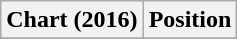<table class="wikitable plainrowheaders" style="text-align:center">
<tr>
<th scope="col">Chart (2016)</th>
<th scope="col">Position</th>
</tr>
<tr>
</tr>
</table>
